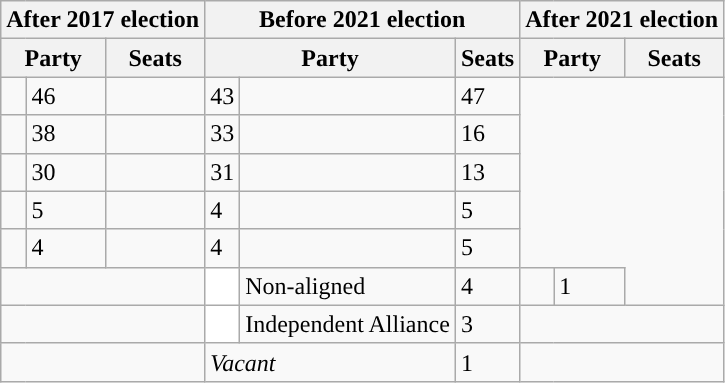<table class="wikitable">
<tr>
<th colspan="3">After 2017 election</th>
<th colspan="3">Before 2021 election</th>
<th colspan="3">After 2021 election</th>
</tr>
<tr>
<th colspan="2">Party</th>
<th>Seats</th>
<th colspan="2">Party</th>
<th>Seats</th>
<th colspan="2">Party</th>
<th>Seats</th>
</tr>
<tr>
<td></td>
<td>46</td>
<td></td>
<td>43</td>
<td></td>
<td>47</td>
</tr>
<tr>
<td></td>
<td>38</td>
<td></td>
<td>33</td>
<td></td>
<td>16</td>
</tr>
<tr>
<td></td>
<td>30</td>
<td></td>
<td>31</td>
<td></td>
<td>13</td>
</tr>
<tr>
<td></td>
<td>5</td>
<td></td>
<td>4</td>
<td></td>
<td>5</td>
</tr>
<tr>
<td></td>
<td>4</td>
<td></td>
<td>4</td>
<td></td>
<td>5</td>
</tr>
<tr>
<td colspan="3"></td>
<td style="background-color: #FFFFFF"></td>
<td>Non-aligned</td>
<td>4</td>
<td></td>
<td>1</td>
</tr>
<tr>
<td colspan="3"></td>
<td style="background-color: #FFFFFF"></td>
<td>Independent Alliance</td>
<td>3</td>
<td colspan="3"></td>
</tr>
<tr>
<td colspan="3"></td>
<td colspan="2"><em>Vacant</em></td>
<td>1</td>
<td colspan="3"></td>
</tr>
</table>
